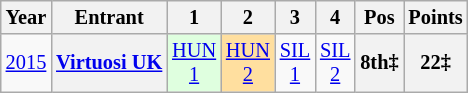<table class="wikitable" style="text-align:center; font-size:85%">
<tr>
<th>Year</th>
<th>Entrant</th>
<th>1</th>
<th>2</th>
<th>3</th>
<th>4</th>
<th>Pos</th>
<th>Points</th>
</tr>
<tr>
<td><a href='#'>2015</a></td>
<th nowrap><a href='#'>Virtuosi UK</a></th>
<td style="background:#DFFFDF;"><a href='#'>HUN<br>1</a><br></td>
<td style="background:#FFDF9F;"><a href='#'>HUN<br>2</a><br></td>
<td><a href='#'>SIL<br>1</a></td>
<td><a href='#'>SIL<br>2</a></td>
<th>8th‡</th>
<th>22‡</th>
</tr>
</table>
